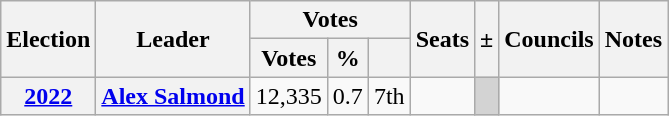<table class="wikitable" style="text-align:right">
<tr>
<th rowspan="2">Election</th>
<th rowspan="2">Leader</th>
<th colspan="3">Votes</th>
<th rowspan="2">Seats</th>
<th rowspan="2">±</th>
<th rowspan="2">Councils</th>
<th rowspan="2">Notes</th>
</tr>
<tr>
<th>Votes</th>
<th>%</th>
<th></th>
</tr>
<tr>
<th><a href='#'>2022</a></th>
<th><a href='#'>Alex Salmond</a></th>
<td>12,335</td>
<td>0.7</td>
<td> 7th</td>
<td></td>
<td bgcolor="lightgrey"></td>
<td></td>
<td></td>
</tr>
</table>
